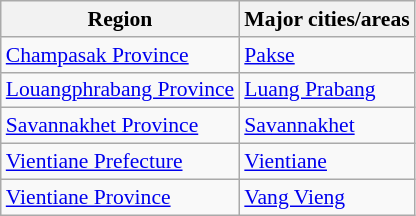<table class="wikitable" style="font-size:90%">
<tr>
<th>Region</th>
<th>Major cities/areas</th>
</tr>
<tr>
<td><a href='#'>Champasak Province</a></td>
<td><a href='#'>Pakse</a></td>
</tr>
<tr>
<td><a href='#'>Louangphrabang Province</a></td>
<td><a href='#'>Luang Prabang</a></td>
</tr>
<tr>
<td><a href='#'>Savannakhet Province</a></td>
<td><a href='#'>Savannakhet</a></td>
</tr>
<tr>
<td><a href='#'>Vientiane Prefecture</a></td>
<td><a href='#'>Vientiane</a></td>
</tr>
<tr>
<td><a href='#'>Vientiane Province</a></td>
<td><a href='#'>Vang Vieng</a></td>
</tr>
</table>
